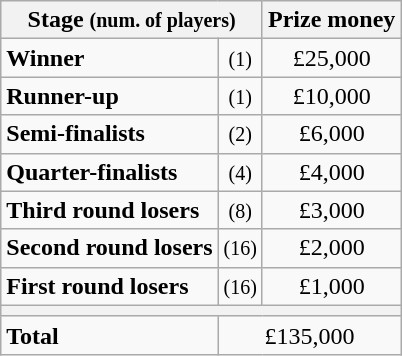<table class="wikitable">
<tr>
<th colspan=2>Stage <small>(num. of players)</small></th>
<th>Prize money</th>
</tr>
<tr>
<td><strong>Winner</strong></td>
<td align=center><small>(1)</small></td>
<td align=center>£25,000</td>
</tr>
<tr>
<td><strong>Runner-up</strong></td>
<td align=center><small>(1)</small></td>
<td align=center>£10,000</td>
</tr>
<tr>
<td><strong>Semi-finalists</strong></td>
<td align=center><small>(2)</small></td>
<td align=center>£6,000</td>
</tr>
<tr>
<td><strong>Quarter-finalists</strong></td>
<td align=center><small>(4)</small></td>
<td align=center>£4,000</td>
</tr>
<tr>
<td><strong>Third round losers</strong></td>
<td align=center><small>(8)</small></td>
<td align=center>£3,000</td>
</tr>
<tr>
<td><strong>Second round losers</strong></td>
<td align=center><small>(16)</small></td>
<td align=center>£2,000</td>
</tr>
<tr>
<td><strong>First round losers</strong></td>
<td align=center><small>(16)</small></td>
<td align=center>£1,000</td>
</tr>
<tr>
<th colspan=3></th>
</tr>
<tr>
<td><strong>Total</strong></td>
<td align=center colspan=2>£135,000</td>
</tr>
</table>
